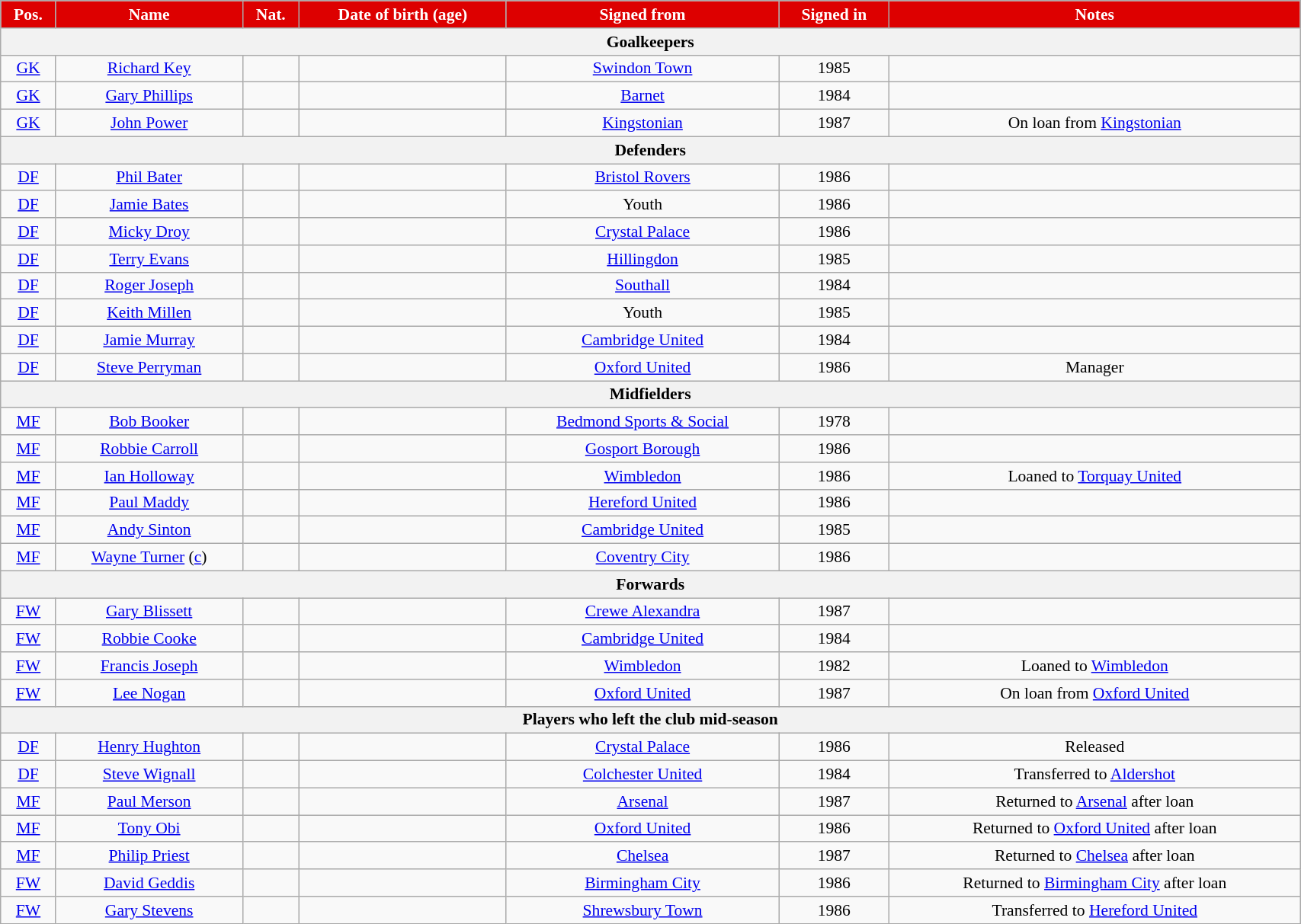<table class="wikitable" style="text-align:center; font-size:90%; width:90%;">
<tr>
<th style="background:#d00; color:white; text-align:center;">Pos.</th>
<th style="background:#d00; color:white; text-align:center;">Name</th>
<th style="background:#d00; color:white; text-align:center;">Nat.</th>
<th style="background:#d00; color:white; text-align:center;">Date of birth (age)</th>
<th style="background:#d00; color:white; text-align:center;">Signed from</th>
<th style="background:#d00; color:white; text-align:center;">Signed in</th>
<th style="background:#d00; color:white; text-align:center;">Notes</th>
</tr>
<tr>
<th colspan="7">Goalkeepers</th>
</tr>
<tr>
<td><a href='#'>GK</a></td>
<td><a href='#'>Richard Key</a></td>
<td></td>
<td></td>
<td><a href='#'>Swindon Town</a></td>
<td>1985</td>
<td></td>
</tr>
<tr>
<td><a href='#'>GK</a></td>
<td><a href='#'>Gary Phillips</a></td>
<td></td>
<td></td>
<td><a href='#'>Barnet</a></td>
<td>1984</td>
<td></td>
</tr>
<tr>
<td><a href='#'>GK</a></td>
<td><a href='#'>John Power</a></td>
<td></td>
<td></td>
<td><a href='#'>Kingstonian</a></td>
<td>1987</td>
<td>On loan from <a href='#'>Kingstonian</a></td>
</tr>
<tr>
<th colspan="7">Defenders</th>
</tr>
<tr>
<td><a href='#'>DF</a></td>
<td><a href='#'>Phil Bater</a></td>
<td></td>
<td></td>
<td><a href='#'>Bristol Rovers</a></td>
<td>1986</td>
<td></td>
</tr>
<tr>
<td><a href='#'>DF</a></td>
<td><a href='#'>Jamie Bates</a></td>
<td></td>
<td></td>
<td>Youth</td>
<td>1986</td>
<td></td>
</tr>
<tr>
<td><a href='#'>DF</a></td>
<td><a href='#'>Micky Droy</a></td>
<td></td>
<td></td>
<td><a href='#'>Crystal Palace</a></td>
<td>1986</td>
<td></td>
</tr>
<tr>
<td><a href='#'>DF</a></td>
<td><a href='#'>Terry Evans</a></td>
<td></td>
<td></td>
<td><a href='#'>Hillingdon</a></td>
<td>1985</td>
<td></td>
</tr>
<tr>
<td><a href='#'>DF</a></td>
<td><a href='#'>Roger Joseph</a></td>
<td></td>
<td></td>
<td><a href='#'>Southall</a></td>
<td>1984</td>
<td></td>
</tr>
<tr>
<td><a href='#'>DF</a></td>
<td><a href='#'>Keith Millen</a></td>
<td></td>
<td></td>
<td>Youth</td>
<td>1985</td>
<td></td>
</tr>
<tr>
<td><a href='#'>DF</a></td>
<td><a href='#'>Jamie Murray</a></td>
<td></td>
<td></td>
<td><a href='#'>Cambridge United</a></td>
<td>1984</td>
<td></td>
</tr>
<tr>
<td><a href='#'>DF</a></td>
<td><a href='#'>Steve Perryman</a></td>
<td></td>
<td></td>
<td><a href='#'>Oxford United</a></td>
<td>1986</td>
<td>Manager</td>
</tr>
<tr>
<th colspan="7">Midfielders</th>
</tr>
<tr>
<td><a href='#'>MF</a></td>
<td><a href='#'>Bob Booker</a></td>
<td></td>
<td></td>
<td><a href='#'>Bedmond Sports & Social</a></td>
<td>1978</td>
<td></td>
</tr>
<tr>
<td><a href='#'>MF</a></td>
<td><a href='#'>Robbie Carroll</a></td>
<td></td>
<td></td>
<td><a href='#'>Gosport Borough</a></td>
<td>1986</td>
<td></td>
</tr>
<tr>
<td><a href='#'>MF</a></td>
<td><a href='#'>Ian Holloway</a></td>
<td></td>
<td></td>
<td><a href='#'>Wimbledon</a></td>
<td>1986</td>
<td>Loaned to <a href='#'>Torquay United</a></td>
</tr>
<tr>
<td><a href='#'>MF</a></td>
<td><a href='#'>Paul Maddy</a></td>
<td></td>
<td></td>
<td><a href='#'>Hereford United</a></td>
<td>1986</td>
<td></td>
</tr>
<tr>
<td><a href='#'>MF</a></td>
<td><a href='#'>Andy Sinton</a></td>
<td></td>
<td></td>
<td><a href='#'>Cambridge United</a></td>
<td>1985</td>
<td></td>
</tr>
<tr>
<td><a href='#'>MF</a></td>
<td><a href='#'>Wayne Turner</a> (<a href='#'>c</a>)</td>
<td></td>
<td></td>
<td><a href='#'>Coventry City</a></td>
<td>1986</td>
<td></td>
</tr>
<tr>
<th colspan="7">Forwards</th>
</tr>
<tr>
<td><a href='#'>FW</a></td>
<td><a href='#'>Gary Blissett</a></td>
<td></td>
<td></td>
<td><a href='#'>Crewe Alexandra</a></td>
<td>1987</td>
<td></td>
</tr>
<tr>
<td><a href='#'>FW</a></td>
<td><a href='#'>Robbie Cooke</a></td>
<td></td>
<td></td>
<td><a href='#'>Cambridge United</a></td>
<td>1984</td>
<td></td>
</tr>
<tr>
<td><a href='#'>FW</a></td>
<td><a href='#'>Francis Joseph</a></td>
<td></td>
<td></td>
<td><a href='#'>Wimbledon</a></td>
<td>1982</td>
<td>Loaned to <a href='#'>Wimbledon</a></td>
</tr>
<tr>
<td><a href='#'>FW</a></td>
<td><a href='#'>Lee Nogan</a></td>
<td></td>
<td></td>
<td><a href='#'>Oxford United</a></td>
<td>1987</td>
<td>On loan from <a href='#'>Oxford United</a></td>
</tr>
<tr>
<th colspan="7">Players who left the club mid-season</th>
</tr>
<tr>
<td><a href='#'>DF</a></td>
<td><a href='#'>Henry Hughton</a></td>
<td></td>
<td></td>
<td><a href='#'>Crystal Palace</a></td>
<td>1986</td>
<td>Released</td>
</tr>
<tr>
<td><a href='#'>DF</a></td>
<td><a href='#'>Steve Wignall</a></td>
<td></td>
<td></td>
<td><a href='#'>Colchester United</a></td>
<td>1984</td>
<td>Transferred to <a href='#'>Aldershot</a></td>
</tr>
<tr>
<td><a href='#'>MF</a></td>
<td><a href='#'>Paul Merson</a></td>
<td></td>
<td></td>
<td><a href='#'>Arsenal</a></td>
<td>1987</td>
<td>Returned to <a href='#'>Arsenal</a> after loan</td>
</tr>
<tr>
<td><a href='#'>MF</a></td>
<td><a href='#'>Tony Obi</a></td>
<td></td>
<td></td>
<td><a href='#'>Oxford United</a></td>
<td>1986</td>
<td>Returned to <a href='#'>Oxford United</a> after loan</td>
</tr>
<tr>
<td><a href='#'>MF</a></td>
<td><a href='#'>Philip Priest</a></td>
<td></td>
<td></td>
<td><a href='#'>Chelsea</a></td>
<td>1987</td>
<td>Returned to <a href='#'>Chelsea</a> after loan</td>
</tr>
<tr>
<td><a href='#'>FW</a></td>
<td><a href='#'>David Geddis</a></td>
<td></td>
<td></td>
<td><a href='#'>Birmingham City</a></td>
<td>1986</td>
<td>Returned to <a href='#'>Birmingham City</a> after loan</td>
</tr>
<tr>
<td><a href='#'>FW</a></td>
<td><a href='#'>Gary Stevens</a></td>
<td></td>
<td></td>
<td><a href='#'>Shrewsbury Town</a></td>
<td>1986</td>
<td>Transferred to <a href='#'>Hereford United</a></td>
</tr>
</table>
